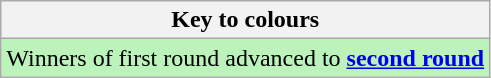<table class="wikitable">
<tr>
<th>Key to colours</th>
</tr>
<tr bgcolor=#BBF3BB>
<td>Winners of first round advanced to <strong><a href='#'>second round</a></strong></td>
</tr>
</table>
